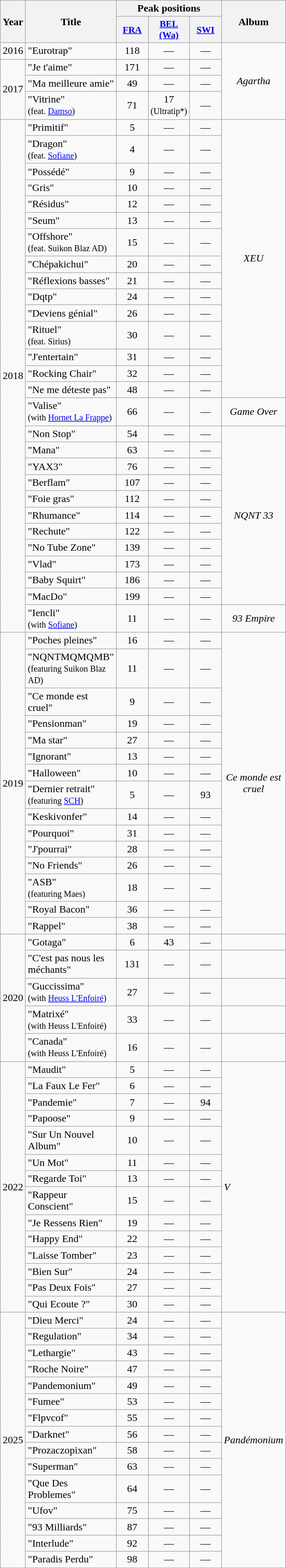<table class="wikitable">
<tr>
<th align="center" rowspan="2" width="10">Year</th>
<th align="center" rowspan="2" width="120">Title</th>
<th align="center" colspan="3" width="20">Peak positions</th>
<th align="center" rowspan="2" width="70">Album</th>
</tr>
<tr>
<th scope="col" style="width:3em;font-size:90%;"><a href='#'>FRA</a><br></th>
<th scope="col" style="width:3em;font-size:90%;"><a href='#'>BEL<br>(Wa)</a><br></th>
<th scope="col" style="width:3em;font-size:90%;"><a href='#'>SWI</a><br></th>
</tr>
<tr>
<td style="text-align:center;">2016</td>
<td>"Eurotrap"</td>
<td style="text-align:center;">118</td>
<td style="text-align:center;">—</td>
<td style="text-align:center;">—</td>
<td style="text-align:center;" rowspan=4><em>Agartha</em></td>
</tr>
<tr>
<td style="text-align:center;" rowspan=3>2017</td>
<td>"Je t'aime"</td>
<td style="text-align:center;">171</td>
<td style="text-align:center;">—</td>
<td style="text-align:center;">—</td>
</tr>
<tr>
<td>"Ma meilleure amie"</td>
<td style="text-align:center;">49</td>
<td style="text-align:center;">—</td>
<td style="text-align:center;">—</td>
</tr>
<tr>
<td>"Vitrine"<br><small>(feat. <a href='#'>Damso</a>)</small></td>
<td style="text-align:center;">71</td>
<td style="text-align:center;">17<br><small>(Ultratip*)</small></td>
<td style="text-align:center;">—</td>
</tr>
<tr>
<td style="text-align:center;" rowspan=28>2018</td>
<td>"Primitif"</td>
<td style="text-align:center;">5</td>
<td style="text-align:center;">—</td>
<td style="text-align:center;">—</td>
<td style="text-align:center;" rowspan=15><em>XEU</em></td>
</tr>
<tr>
<td>"Dragon"<br><small>(feat. <a href='#'>Sofiane</a>)</small></td>
<td style="text-align:center;">4</td>
<td style="text-align:center;">—</td>
<td style="text-align:center;">—</td>
</tr>
<tr>
<td>"Possédé"</td>
<td style="text-align:center;">9</td>
<td style="text-align:center;">—</td>
<td style="text-align:center;">—</td>
</tr>
<tr>
<td>"Gris"</td>
<td style="text-align:center;">10</td>
<td style="text-align:center;">—</td>
<td style="text-align:center;">—</td>
</tr>
<tr>
<td>"Résidus"</td>
<td style="text-align:center;">12</td>
<td style="text-align:center;">—</td>
<td style="text-align:center;">—</td>
</tr>
<tr>
<td>"Seum"</td>
<td style="text-align:center;">13</td>
<td style="text-align:center;">—</td>
<td style="text-align:center;">—</td>
</tr>
<tr>
<td>"Offshore"<br><small>(feat. Suikon Blaz AD)</small></td>
<td style="text-align:center;">15</td>
<td style="text-align:center;">—</td>
<td style="text-align:center;">—</td>
</tr>
<tr>
<td>"Chépakichui"</td>
<td style="text-align:center;">20</td>
<td style="text-align:center;">—</td>
<td style="text-align:center;">—</td>
</tr>
<tr>
<td>"Réflexions basses"</td>
<td style="text-align:center;">21</td>
<td style="text-align:center;">—</td>
<td style="text-align:center;">—</td>
</tr>
<tr>
<td>"Dqtp"</td>
<td style="text-align:center;">24</td>
<td style="text-align:center;">—</td>
<td style="text-align:center;">—</td>
</tr>
<tr>
<td>"Deviens génial"</td>
<td style="text-align:center;">26</td>
<td style="text-align:center;">—</td>
<td style="text-align:center;">—</td>
</tr>
<tr>
<td>"Rituel" <br><small>(feat. Sirius)</small></td>
<td style="text-align:center;">30</td>
<td style="text-align:center;">—</td>
<td style="text-align:center;">—</td>
</tr>
<tr>
<td>"J'entertain"</td>
<td style="text-align:center;">31</td>
<td style="text-align:center;">—</td>
<td style="text-align:center;">—</td>
</tr>
<tr>
<td>"Rocking Chair"</td>
<td style="text-align:center;">32</td>
<td style="text-align:center;">—</td>
<td style="text-align:center;">—</td>
</tr>
<tr>
<td>"Ne me déteste pas"</td>
<td style="text-align:center;">48</td>
<td style="text-align:center;">—</td>
<td style="text-align:center;">—</td>
</tr>
<tr>
<td>"Valise" <br><small>(with <a href='#'>Hornet La Frappe</a>)</small></td>
<td style="text-align:center;">66</td>
<td style="text-align:center;">—</td>
<td style="text-align:center;">—</td>
<td style="text-align:center;"><em>Game Over</em></td>
</tr>
<tr>
<td>"Non Stop"</td>
<td style="text-align:center;">54</td>
<td style="text-align:center;">—</td>
<td style="text-align:center;">—</td>
<td style="text-align:center;" rowspan="11"><em>NQNT 33</em></td>
</tr>
<tr>
<td>"Mana"</td>
<td style="text-align:center;">63</td>
<td style="text-align:center;">—</td>
<td style="text-align:center;">—</td>
</tr>
<tr>
<td>"YAX3"</td>
<td style="text-align:center;">76</td>
<td style="text-align:center;">—</td>
<td style="text-align:center;">—</td>
</tr>
<tr>
<td>"Berflam"</td>
<td style="text-align:center;">107</td>
<td style="text-align:center;">—</td>
<td style="text-align:center;">—</td>
</tr>
<tr>
<td>"Foie gras"</td>
<td style="text-align:center;">112</td>
<td style="text-align:center;">—</td>
<td style="text-align:center;">—</td>
</tr>
<tr>
<td>"Rhumance"</td>
<td style="text-align:center;">114</td>
<td style="text-align:center;">—</td>
<td style="text-align:center;">—</td>
</tr>
<tr>
<td>"Rechute"</td>
<td style="text-align:center;">122</td>
<td style="text-align:center;">—</td>
<td style="text-align:center;">—</td>
</tr>
<tr>
<td>"No Tube Zone"</td>
<td style="text-align:center;">139</td>
<td style="text-align:center;">—</td>
<td style="text-align:center;">—</td>
</tr>
<tr>
<td>"Vlad"</td>
<td style="text-align:center;">173</td>
<td style="text-align:center;">—</td>
<td style="text-align:center;">—</td>
</tr>
<tr>
<td>"Baby Squirt"</td>
<td style="text-align:center;">186</td>
<td style="text-align:center;">—</td>
<td style="text-align:center;">—</td>
</tr>
<tr>
<td>"MacDo"</td>
<td style="text-align:center;">199</td>
<td style="text-align:center;">—</td>
<td style="text-align:center;">—</td>
</tr>
<tr>
<td>"Iencli" <br><small>(with <a href='#'>Sofiane</a>)</small></td>
<td style="text-align:center;">11</td>
<td style="text-align:center;">—</td>
<td style="text-align:center;">—</td>
<td style="text-align:center;"><em>93 Empire</em></td>
</tr>
<tr>
<td style="text-align:center;" rowspan="15">2019</td>
<td>"Poches pleines"</td>
<td style="text-align:center;">16</td>
<td style="text-align:center;">—</td>
<td style="text-align:center;">—</td>
<td style="text-align:center;" rowspan="15"><em>Ce monde est cruel</em></td>
</tr>
<tr>
<td>"NQNTMQMQMB"<br><small>(featuring Suikon Blaz AD)</small></td>
<td style="text-align:center;">11</td>
<td style="text-align:center;">—</td>
<td style="text-align:center;">—</td>
</tr>
<tr>
<td>"Ce monde est cruel"</td>
<td style="text-align:center;">9</td>
<td style="text-align:center;">—</td>
<td style="text-align:center;">—</td>
</tr>
<tr>
<td>"Pensionman"</td>
<td style="text-align:center;">19</td>
<td style="text-align:center;">—</td>
<td style="text-align:center;">—</td>
</tr>
<tr>
<td>"Ma star"</td>
<td style="text-align:center;">27</td>
<td style="text-align:center;">—</td>
<td style="text-align:center;">—</td>
</tr>
<tr>
<td>"Ignorant"</td>
<td style="text-align:center;">13</td>
<td style="text-align:center;">—</td>
<td style="text-align:center;">—</td>
</tr>
<tr>
<td>"Halloween"</td>
<td style="text-align:center;">10</td>
<td style="text-align:center;">—</td>
<td style="text-align:center;">—</td>
</tr>
<tr>
<td>"Dernier retrait"<br><small>(featuring <a href='#'>SCH</a>)</small></td>
<td style="text-align:center;">5</td>
<td style="text-align:center;">—</td>
<td style="text-align:center;">93</td>
</tr>
<tr>
<td>"Keskivonfer"</td>
<td style="text-align:center;">14</td>
<td style="text-align:center;">—</td>
<td style="text-align:center;">—</td>
</tr>
<tr>
<td>"Pourquoi"</td>
<td style="text-align:center;">31</td>
<td style="text-align:center;">—</td>
<td style="text-align:center;">—</td>
</tr>
<tr>
<td>"J'pourrai"</td>
<td style="text-align:center;">28</td>
<td style="text-align:center;">—</td>
<td style="text-align:center;">—</td>
</tr>
<tr>
<td>"No Friends"</td>
<td style="text-align:center;">26</td>
<td style="text-align:center;">—</td>
<td style="text-align:center;">—</td>
</tr>
<tr>
<td>"ASB"<br><small>(featuring Maes)</small></td>
<td style="text-align:center;">18</td>
<td style="text-align:center;">—</td>
<td style="text-align:center;">—</td>
</tr>
<tr>
<td>"Royal Bacon"</td>
<td style="text-align:center;">36</td>
<td style="text-align:center;">—</td>
<td style="text-align:center;">—</td>
</tr>
<tr>
<td>"Rappel"</td>
<td style="text-align:center;">38</td>
<td style="text-align:center;">—</td>
<td style="text-align:center;">—</td>
</tr>
<tr>
<td style="text-align:center;" rowspan=5>2020</td>
<td>"Gotaga"</td>
<td style="text-align:center;">6</td>
<td style="text-align:center;">43</td>
<td style="text-align:center;">—</td>
<td style="text-align:center;"></td>
</tr>
<tr>
<td>"C'est pas nous les méchants"</td>
<td style="text-align:center;">131</td>
<td style="text-align:center;">—</td>
<td style="text-align:center;">—</td>
<td style="text-align:center;"></td>
</tr>
<tr>
<td>"Guccissima"<br><small>(with <a href='#'>Heuss L'Enfoiré</a>)</small></td>
<td style="text-align:center;">27</td>
<td style="text-align:center;">—</td>
<td style="text-align:center;">—</td>
<td style="text-align:center;"></td>
</tr>
<tr>
<td>"Matrixé"<br><small>(with Heuss L'Enfoiré)</small></td>
<td style="text-align:center;">33</td>
<td style="text-align:center;">—</td>
<td style="text-align:center;">—</td>
<td></td>
</tr>
<tr>
<td>"Canada"<br><small>(with Heuss L'Enfoiré)</small></td>
<td style="text-align:center;">16</td>
<td style="text-align:center;">—</td>
<td style="text-align:center;">—</td>
<td></td>
</tr>
<tr>
<td style="text-align:center;" rowspan=14>2022</td>
<td>"Maudit"</td>
<td style="text-align:center;">5</td>
<td style="text-align:center;">—</td>
<td style="text-align:center;">—</td>
<td rowspan=14><em>V</em></td>
</tr>
<tr>
<td>"La Faux Le Fer"</td>
<td style="text-align:center;">6</td>
<td style="text-align:center;">—</td>
<td style="text-align:center;">—</td>
</tr>
<tr>
<td>"Pandemie"</td>
<td style="text-align:center;">7</td>
<td style="text-align:center;">—</td>
<td style="text-align:center;">94</td>
</tr>
<tr>
<td>"Papoose"</td>
<td style="text-align:center;">9</td>
<td style="text-align:center;">—</td>
<td style="text-align:center;">—</td>
</tr>
<tr>
<td>"Sur Un Nouvel Album"</td>
<td style="text-align:center;">10</td>
<td style="text-align:center;">—</td>
<td style="text-align:center;">—</td>
</tr>
<tr>
<td>"Un Mot"</td>
<td style="text-align:center;">11</td>
<td style="text-align:center;">—</td>
<td style="text-align:center;">—</td>
</tr>
<tr>
<td>"Regarde Toi"</td>
<td style="text-align:center;">13</td>
<td style="text-align:center;">—</td>
<td style="text-align:center;">—</td>
</tr>
<tr>
<td>"Rappeur Conscient"</td>
<td style="text-align:center;">15</td>
<td style="text-align:center;">—</td>
<td style="text-align:center;">—</td>
</tr>
<tr>
<td>"Je Ressens Rien"</td>
<td style="text-align:center;">19</td>
<td style="text-align:center;">—</td>
<td style="text-align:center;">—</td>
</tr>
<tr>
<td>"Happy End"</td>
<td style="text-align:center;">22</td>
<td style="text-align:center;">—</td>
<td style="text-align:center;">—</td>
</tr>
<tr>
<td>"Laisse Tomber"</td>
<td style="text-align:center;">23</td>
<td style="text-align:center;">—</td>
<td style="text-align:center;">—</td>
</tr>
<tr>
<td>"Bien Sur"</td>
<td style="text-align:center;">24</td>
<td style="text-align:center;">—</td>
<td style="text-align:center;">—</td>
</tr>
<tr>
<td>"Pas Deux Fois"</td>
<td style="text-align:center;">27</td>
<td style="text-align:center;">—</td>
<td style="text-align:center;">—</td>
</tr>
<tr>
<td>"Qui Ecoute ?"</td>
<td style="text-align:center;">30</td>
<td style="text-align:center;">—</td>
<td style="text-align:center;">—</td>
</tr>
<tr>
<td rowspan=15>2025</td>
<td>"Dieu Merci"</td>
<td style="text-align:center;">24</td>
<td style="text-align:center;">—</td>
<td style="text-align:center;">—</td>
<td rowspan=15><em>Pandémonium</em></td>
</tr>
<tr>
<td>"Regulation"</td>
<td style="text-align:center;">34</td>
<td style="text-align:center;">—</td>
<td style="text-align:center;">—</td>
</tr>
<tr>
<td>"Lethargie"</td>
<td style="text-align:center;">43</td>
<td style="text-align:center;">—</td>
<td style="text-align:center;">—</td>
</tr>
<tr>
<td>"Roche Noire"</td>
<td style="text-align:center;">47</td>
<td style="text-align:center;">—</td>
<td style="text-align:center;">—</td>
</tr>
<tr>
<td>"Pandemonium"</td>
<td style="text-align:center;">49</td>
<td style="text-align:center;">—</td>
<td style="text-align:center;">—</td>
</tr>
<tr>
<td>"Fumee"</td>
<td style="text-align:center;">53</td>
<td style="text-align:center;">—</td>
<td style="text-align:center;">—</td>
</tr>
<tr>
<td>"Flpvcof"</td>
<td style="text-align:center;">55</td>
<td style="text-align:center;">—</td>
<td style="text-align:center;">—</td>
</tr>
<tr>
<td>"Darknet"</td>
<td style="text-align:center;">56</td>
<td style="text-align:center;">—</td>
<td style="text-align:center;">—</td>
</tr>
<tr>
<td>"Prozaczopixan"</td>
<td style="text-align:center;">58</td>
<td style="text-align:center;">—</td>
<td style="text-align:center;">—</td>
</tr>
<tr>
<td>"Superman"</td>
<td style="text-align:center;">63</td>
<td style="text-align:center;">—</td>
<td style="text-align:center;">—</td>
</tr>
<tr>
<td>"Que Des Problemes"</td>
<td style="text-align:center;">64</td>
<td style="text-align:center;">—</td>
<td style="text-align:center;">—</td>
</tr>
<tr>
<td>"Ufov"</td>
<td style="text-align:center;">75</td>
<td style="text-align:center;">—</td>
<td style="text-align:center;">—</td>
</tr>
<tr>
<td>"93 Milliards"</td>
<td style="text-align:center;">87</td>
<td style="text-align:center;">—</td>
<td style="text-align:center;">—</td>
</tr>
<tr>
<td>"Interlude"</td>
<td style="text-align:center;">92</td>
<td style="text-align:center;">—</td>
<td style="text-align:center;">—</td>
</tr>
<tr>
<td>"Paradis Perdu"</td>
<td style="text-align:center;">98</td>
<td style="text-align:center;">—</td>
<td style="text-align:center;">—</td>
</tr>
</table>
